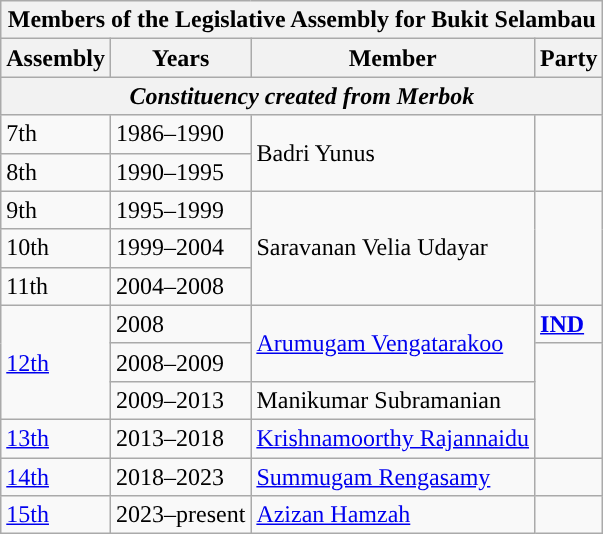<table class="wikitable">
<tr>
<th colspan="4">Members of the Legislative Assembly for Bukit Selambau</th>
</tr>
<tr>
<th>Assembly</th>
<th>Years</th>
<th>Member</th>
<th>Party</th>
</tr>
<tr>
<th colspan="4" align="center"><em>Constituency created from Merbok</em></th>
</tr>
<tr>
<td>7th</td>
<td>1986–1990</td>
<td rowspan=2>Badri Yunus</td>
<td rowspan=2></td>
</tr>
<tr>
<td>8th</td>
<td>1990–1995</td>
</tr>
<tr>
<td>9th</td>
<td>1995–1999</td>
<td rowspan=3>Saravanan Velia Udayar</td>
<td rowspan=3></td>
</tr>
<tr>
<td>10th</td>
<td>1999–2004</td>
</tr>
<tr>
<td>11th</td>
<td>2004–2008</td>
</tr>
<tr>
<td rowspan="3"><a href='#'>12th</a></td>
<td>2008</td>
<td rowspan=2><a href='#'>Arumugam Vengatarakoo</a></td>
<td><strong><a href='#'>IND</a></strong></td>
</tr>
<tr>
<td>2008–2009</td>
<td rowspan="3"></td>
</tr>
<tr>
<td>2009–2013</td>
<td>Manikumar Subramanian</td>
</tr>
<tr>
<td><a href='#'>13th</a></td>
<td>2013–2018</td>
<td><a href='#'>Krishnamoorthy Rajannaidu</a></td>
</tr>
<tr>
<td><a href='#'>14th</a></td>
<td>2018–2023</td>
<td><a href='#'>Summugam Rengasamy</a></td>
<td></td>
</tr>
<tr>
<td><a href='#'>15th</a></td>
<td>2023–present</td>
<td><a href='#'>Azizan Hamzah</a></td>
<td></td>
</tr>
</table>
